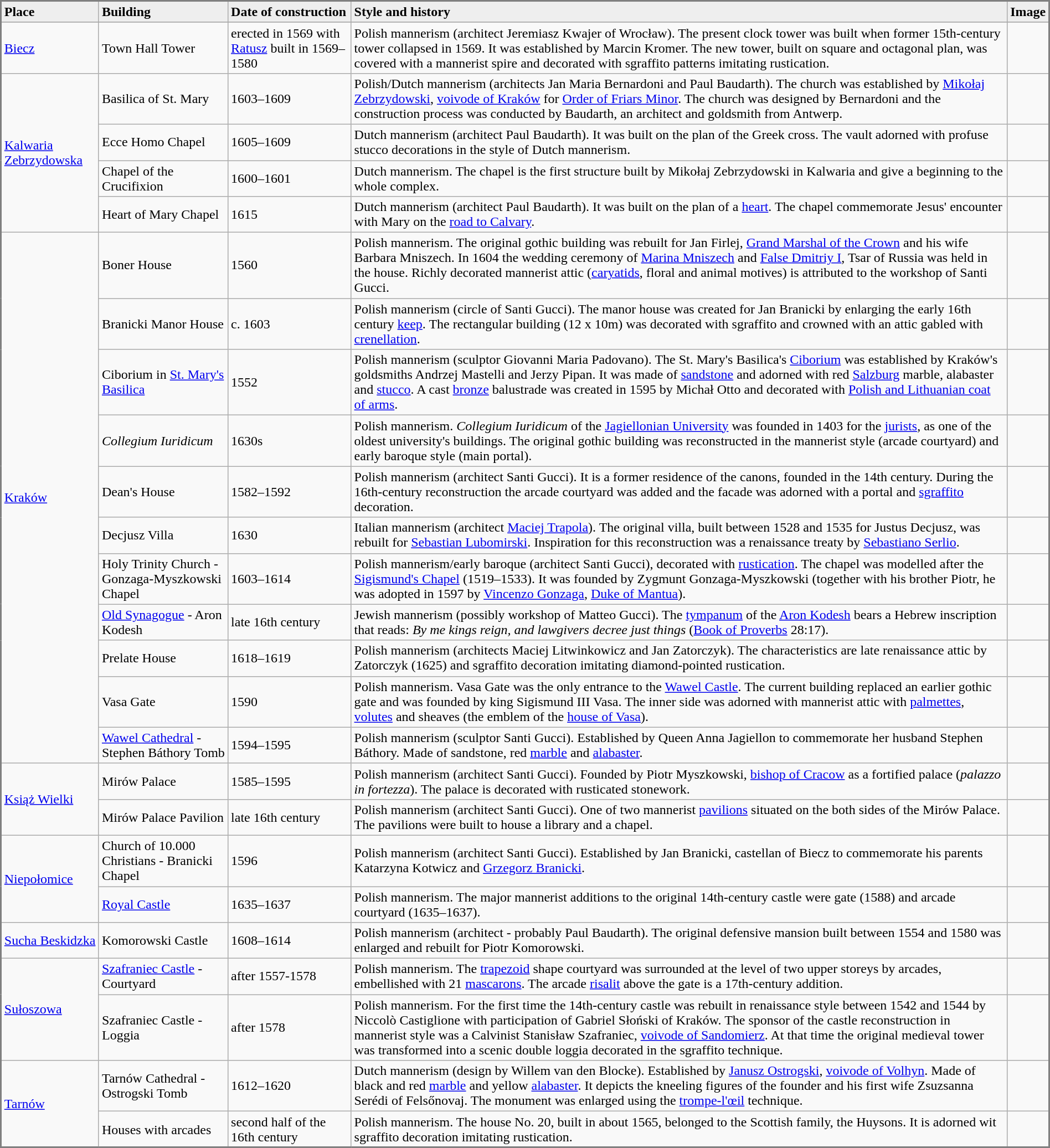<table class="wikitable" style="border: 2px solid gray; border-collapse: collapse;" width="100%">
<tr>
<td bgcolor="#EEEEEE"><strong>Place</strong></td>
<td bgcolor="#EEEEEE"><strong>Building</strong></td>
<td bgcolor="#EEEEEE"><strong>Date of construction</strong></td>
<td bgcolor="#EEEEEE"><strong>Style and history</strong></td>
<td bgcolor="#EEEEEE"><strong>Image</strong></td>
</tr>
<tr>
</tr>
<tr>
<td><a href='#'>Biecz</a></td>
<td>Town Hall Tower</td>
<td>erected in 1569 with <a href='#'>Ratusz</a> built in 1569–1580</td>
<td>Polish mannerism (architect Jeremiasz Kwajer of Wrocław). The present clock tower was built when former 15th-century tower collapsed in 1569. It was established by Marcin Kromer. The new tower, built on square and octagonal plan, was covered with a mannerist spire and decorated with sgraffito patterns imitating rustication.</td>
<td></td>
</tr>
<tr>
<td rowspan=4><a href='#'>Kalwaria Zebrzydowska</a></td>
<td>Basilica of St. Mary</td>
<td>1603–1609</td>
<td>Polish/Dutch mannerism (architects Jan Maria Bernardoni and Paul Baudarth). The church was established by <a href='#'>Mikołaj Zebrzydowski</a>, <a href='#'>voivode of Kraków</a> for <a href='#'>Order of Friars Minor</a>. The church was designed by Bernardoni and the construction process was conducted by Baudarth, an architect and goldsmith from Antwerp.</td>
<td></td>
</tr>
<tr>
<td>Ecce Homo Chapel</td>
<td>1605–1609</td>
<td>Dutch mannerism (architect Paul Baudarth). It was built on the plan of the Greek cross. The vault adorned with profuse stucco decorations in the style of Dutch mannerism.</td>
<td></td>
</tr>
<tr>
<td>Chapel of the Crucifixion</td>
<td>1600–1601</td>
<td>Dutch mannerism. The chapel is the first structure built by Mikołaj Zebrzydowski in Kalwaria and give a beginning to the whole complex.</td>
<td></td>
</tr>
<tr>
<td>Heart of Mary Chapel</td>
<td>1615</td>
<td>Dutch mannerism (architect Paul Baudarth). It was built on the plan of a <a href='#'>heart</a>. The chapel commemorate Jesus' encounter with Mary on the <a href='#'>road to Calvary</a>.</td>
<td></td>
</tr>
<tr>
<td rowspan=11><a href='#'>Kraków</a></td>
<td>Boner House</td>
<td>1560</td>
<td>Polish mannerism. The original gothic building was rebuilt for Jan Firlej, <a href='#'>Grand Marshal of the Crown</a> and his wife Barbara Mniszech. In 1604 the wedding ceremony of <a href='#'>Marina Mniszech</a> and <a href='#'>False Dmitriy I</a>, Tsar of Russia was held in the house. Richly decorated mannerist attic (<a href='#'>caryatids</a>, floral and animal motives) is attributed to the workshop of Santi Gucci.</td>
<td></td>
</tr>
<tr>
<td>Branicki Manor House</td>
<td>c. 1603</td>
<td>Polish mannerism (circle of Santi Gucci). The manor house was created for Jan Branicki by enlarging the early 16th century <a href='#'>keep</a>. The rectangular building (12 x 10m) was decorated with sgraffito and  crowned with an attic gabled with <a href='#'>crenellation</a>.</td>
<td></td>
</tr>
<tr>
<td>Ciborium in <a href='#'>St. Mary's Basilica</a></td>
<td>1552</td>
<td>Polish mannerism (sculptor Giovanni Maria Padovano). The St. Mary's Basilica's <a href='#'>Ciborium</a> was established by Kraków's goldsmiths Andrzej Mastelli and Jerzy Pipan. It was made of <a href='#'>sandstone</a> and adorned with red <a href='#'>Salzburg</a> marble, alabaster and <a href='#'>stucco</a>. A cast <a href='#'>bronze</a> balustrade was created in 1595 by Michał Otto and decorated with <a href='#'>Polish and Lithuanian coat of arms</a>.</td>
<td></td>
</tr>
<tr>
<td><em>Collegium Iuridicum</em></td>
<td>1630s</td>
<td>Polish mannerism. <em>Collegium Iuridicum</em> of the <a href='#'>Jagiellonian University</a> was founded in 1403 for the <a href='#'>jurists</a>, as one of the oldest university's buildings. The original gothic building was reconstructed in the mannerist style (arcade courtyard) and early baroque style (main portal).</td>
<td></td>
</tr>
<tr>
<td>Dean's House</td>
<td>1582–1592</td>
<td>Polish mannerism (architect Santi Gucci). It is a former residence of the canons, founded in the 14th century. During the 16th-century reconstruction the arcade courtyard was added and the facade was adorned with a portal and <a href='#'>sgraffito</a> decoration.</td>
<td></td>
</tr>
<tr>
<td>Decjusz Villa</td>
<td>1630</td>
<td>Italian mannerism (architect <a href='#'>Maciej Trapola</a>).  The original villa, built between 1528 and 1535 for Justus Decjusz, was rebuilt for <a href='#'>Sebastian Lubomirski</a>. Inspiration for this reconstruction was a renaissance treaty by <a href='#'>Sebastiano Serlio</a>.</td>
<td></td>
</tr>
<tr>
<td>Holy Trinity Church - Gonzaga-Myszkowski Chapel</td>
<td>1603–1614</td>
<td>Polish mannerism/early baroque (architect Santi Gucci), decorated with <a href='#'>rustication</a>. The chapel was modelled after the <a href='#'>Sigismund's Chapel</a> (1519–1533). It was founded by Zygmunt Gonzaga-Myszkowski (together with his brother Piotr, he was adopted in 1597 by <a href='#'>Vincenzo Gonzaga</a>, <a href='#'>Duke of Mantua</a>).</td>
<td></td>
</tr>
<tr>
<td><a href='#'>Old Synagogue</a> - Aron Kodesh</td>
<td>late 16th century</td>
<td>Jewish mannerism (possibly workshop of Matteo Gucci). The <a href='#'>tympanum</a> of the <a href='#'>Aron Kodesh</a> bears a Hebrew inscription that reads: <em>By me kings reign, and lawgivers decree just things</em> (<a href='#'>Book of Proverbs</a> 28:17).</td>
<td></td>
</tr>
<tr>
<td>Prelate House</td>
<td>1618–1619</td>
<td>Polish mannerism (architects Maciej Litwinkowicz and Jan Zatorczyk). The characteristics are late renaissance attic by Zatorczyk (1625) and sgraffito decoration imitating diamond-pointed rustication.</td>
<td></td>
</tr>
<tr>
<td>Vasa Gate</td>
<td>1590</td>
<td>Polish mannerism. Vasa Gate was the only entrance to the <a href='#'>Wawel Castle</a>. The current building replaced an earlier gothic gate and was founded by king Sigismund III Vasa.  The inner side was adorned with mannerist attic with <a href='#'>palmettes</a>, <a href='#'>volutes</a> and sheaves (the emblem of the <a href='#'>house of Vasa</a>).</td>
<td></td>
</tr>
<tr>
<td><a href='#'>Wawel Cathedral</a> - Stephen Báthory Tomb</td>
<td>1594–1595</td>
<td>Polish mannerism (sculptor Santi Gucci). Established by Queen Anna Jagiellon to commemorate her husband Stephen Báthory. Made of sandstone, red <a href='#'>marble</a> and <a href='#'>alabaster</a>.</td>
<td></td>
</tr>
<tr>
<td rowspan=2><a href='#'>Książ Wielki</a></td>
<td>Mirów Palace</td>
<td>1585–1595</td>
<td>Polish mannerism (architect Santi Gucci). Founded by Piotr Myszkowski, <a href='#'>bishop of Cracow</a> as a fortified palace (<em>palazzo in fortezza</em>). The palace is decorated with rusticated stonework.</td>
<td></td>
</tr>
<tr>
<td>Mirów Palace Pavilion</td>
<td>late 16th century</td>
<td>Polish mannerism (architect Santi Gucci). One of two mannerist <a href='#'>pavilions</a> situated on the both sides of the Mirów Palace. The pavilions were built to house a library and a chapel.</td>
<td></td>
</tr>
<tr>
<td rowspan=2><a href='#'>Niepołomice</a></td>
<td>Church of 10.000 Christians - Branicki Chapel</td>
<td>1596</td>
<td>Polish mannerism (architect Santi Gucci). Established by Jan Branicki, castellan of Biecz to commemorate his parents Katarzyna Kotwicz and <a href='#'>Grzegorz Branicki</a>.</td>
<td></td>
</tr>
<tr>
<td><a href='#'>Royal Castle</a></td>
<td>1635–1637</td>
<td>Polish mannerism. The major mannerist additions to the original 14th-century castle were gate (1588) and arcade courtyard (1635–1637).</td>
<td></td>
</tr>
<tr>
<td><a href='#'>Sucha Beskidzka</a></td>
<td>Komorowski Castle</td>
<td>1608–1614</td>
<td>Polish mannerism (architect - probably Paul Baudarth). The original defensive mansion built between 1554 and 1580 was enlarged and rebuilt for Piotr Komorowski.</td>
<td></td>
</tr>
<tr>
<td rowspan=2><a href='#'>Sułoszowa</a></td>
<td><a href='#'>Szafraniec Castle</a> - Courtyard</td>
<td>after 1557-1578</td>
<td>Polish mannerism. The <a href='#'>trapezoid</a> shape courtyard was surrounded at the level of two upper storeys by arcades, embellished with 21 <a href='#'>mascarons</a>. The arcade <a href='#'>risalit</a> above the gate is a 17th-century addition.</td>
<td></td>
</tr>
<tr>
<td>Szafraniec Castle - Loggia</td>
<td>after 1578</td>
<td>Polish mannerism. For the first time the 14th-century castle was rebuilt in renaissance style between 1542 and 1544 by Niccolò Castiglione with participation of Gabriel Słoński of Kraków. The sponsor of the castle reconstruction in mannerist style was a Calvinist Stanisław Szafraniec, <a href='#'>voivode of Sandomierz</a>. At that time the original medieval tower was transformed into a scenic double loggia decorated in the sgraffito technique.</td>
<td></td>
</tr>
<tr>
<td rowspan=2><a href='#'>Tarnów</a></td>
<td>Tarnów Cathedral - Ostrogski Tomb</td>
<td>1612–1620</td>
<td>Dutch mannerism (design by Willem van den Blocke). Established by <a href='#'>Janusz Ostrogski</a>, <a href='#'>voivode of Volhyn</a>. Made of black and red <a href='#'>marble</a> and yellow <a href='#'>alabaster</a>. It depicts the kneeling figures of the founder and his first wife Zsuzsanna Serédi of Felsőnovaj. The monument was enlarged using the <a href='#'>trompe-l'œil</a> technique.</td>
<td></td>
</tr>
<tr>
<td>Houses with arcades</td>
<td>second half of the 16th century</td>
<td>Polish mannerism. The house No. 20, built in about 1565, belonged to the Scottish family, the Huysons. It is adorned wit sgraffito decoration imitating rustication.</td>
<td></td>
</tr>
<tr>
</tr>
</table>
